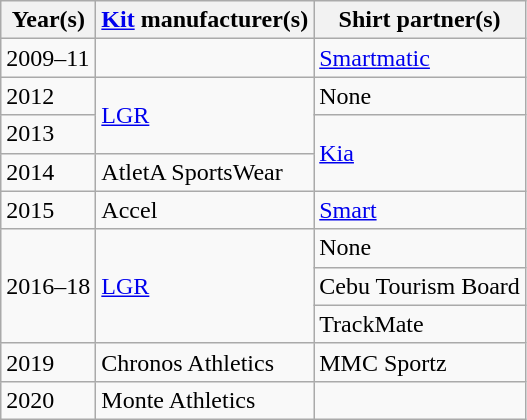<table class="wikitable">
<tr>
<th><strong>Year(s)</strong></th>
<th><strong><a href='#'>Kit</a> manufacturer(s)</strong></th>
<th><strong>Shirt partner(s)</strong></th>
</tr>
<tr>
<td>2009–11</td>
<td></td>
<td><a href='#'>Smartmatic</a></td>
</tr>
<tr>
<td>2012</td>
<td rowspan="2"><a href='#'>LGR</a></td>
<td>None</td>
</tr>
<tr>
<td>2013</td>
<td rowspan="2"><a href='#'>Kia</a></td>
</tr>
<tr>
<td>2014</td>
<td>AtletA SportsWear</td>
</tr>
<tr>
<td>2015</td>
<td>Accel</td>
<td><a href='#'>Smart</a></td>
</tr>
<tr>
<td rowspan="3">2016–18</td>
<td rowspan="3"><a href='#'>LGR</a></td>
<td>None</td>
</tr>
<tr>
<td>Cebu Tourism Board</td>
</tr>
<tr>
<td>TrackMate</td>
</tr>
<tr>
<td>2019</td>
<td>Chronos Athletics</td>
<td>MMC Sportz</td>
</tr>
<tr>
<td>2020</td>
<td>Monte Athletics</td>
<td></td>
</tr>
</table>
